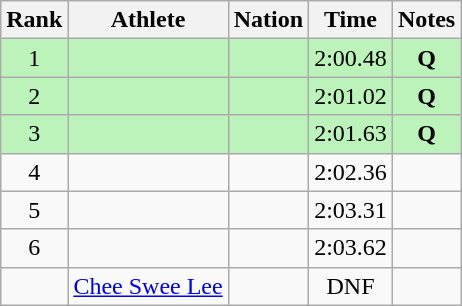<table class="wikitable sortable" style="text-align:center">
<tr>
<th>Rank</th>
<th>Athlete</th>
<th>Nation</th>
<th>Time</th>
<th>Notes</th>
</tr>
<tr bgcolor=#bbf3bb>
<td>1</td>
<td align=left></td>
<td align=left></td>
<td>2:00.48</td>
<td><strong>Q</strong></td>
</tr>
<tr bgcolor=#bbf3bb>
<td>2</td>
<td align=left></td>
<td align=left></td>
<td>2:01.02</td>
<td><strong>Q</strong></td>
</tr>
<tr bgcolor=#bbf3bb>
<td>3</td>
<td align=left></td>
<td align=left></td>
<td>2:01.63</td>
<td><strong>Q</strong></td>
</tr>
<tr>
<td>4</td>
<td align=left></td>
<td align=left></td>
<td>2:02.36</td>
<td></td>
</tr>
<tr>
<td>5</td>
<td align=left></td>
<td align=left></td>
<td>2:03.31</td>
<td></td>
</tr>
<tr>
<td>6</td>
<td align=left></td>
<td align=left></td>
<td>2:03.62</td>
<td></td>
</tr>
<tr>
<td></td>
<td align=left><a href='#'>Chee Swee Lee</a></td>
<td align=left></td>
<td>DNF</td>
<td></td>
</tr>
</table>
